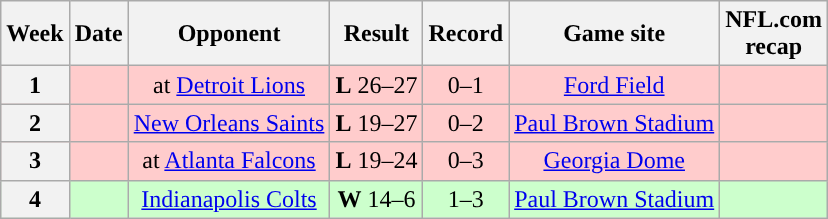<table class="wikitable" style="text-align:center">
<tr>
<th>Week</th>
<th>Date</th>
<th>Opponent</th>
<th>Result</th>
<th>Record</th>
<th>Game site</th>
<th>NFL.com<br>recap</th>
</tr>
<tr bgcolor="#fcc">
<th>1</th>
<td></td>
<td>at <a href='#'>Detroit Lions</a></td>
<td><strong>L</strong> 26–27</td>
<td>0–1</td>
<td><a href='#'>Ford Field</a></td>
<td></td>
</tr>
<tr bgcolor="#fcc">
<th>2</th>
<td></td>
<td><a href='#'>New Orleans Saints</a></td>
<td><strong>L</strong> 19–27</td>
<td>0–2</td>
<td><a href='#'>Paul Brown Stadium</a></td>
<td></td>
</tr>
<tr bgcolor="#fcc">
<th>3</th>
<td></td>
<td>at <a href='#'>Atlanta Falcons</a></td>
<td><strong>L</strong> 19–24</td>
<td>0–3</td>
<td><a href='#'>Georgia Dome</a></td>
<td></td>
</tr>
<tr bgcolor="#cfc">
<th>4</th>
<td></td>
<td><a href='#'>Indianapolis Colts</a></td>
<td><strong>W</strong> 14–6</td>
<td>1–3</td>
<td><a href='#'>Paul Brown Stadium</a></td>
<td></td>
</tr>
</table>
